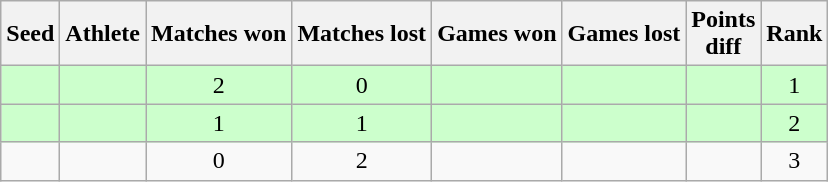<table class="wikitable">
<tr>
<th>Seed</th>
<th>Athlete</th>
<th>Matches won</th>
<th>Matches lost</th>
<th>Games won</th>
<th>Games lost</th>
<th>Points<br>diff</th>
<th>Rank</th>
</tr>
<tr bgcolor="#ccffcc">
<td align="center"></td>
<td></td>
<td align="center">2</td>
<td align="center">0</td>
<td align="center"></td>
<td align="center"></td>
<td align="center"></td>
<td align="center">1</td>
</tr>
<tr bgcolor="#ccffcc">
<td align="center"></td>
<td></td>
<td align="center">1</td>
<td align="center">1</td>
<td align="center"></td>
<td align="center"></td>
<td align="center"></td>
<td align="center">2</td>
</tr>
<tr>
<td align="center"></td>
<td></td>
<td align="center">0</td>
<td align="center">2</td>
<td align="center"></td>
<td align="center"></td>
<td align="center"></td>
<td align="center">3</td>
</tr>
</table>
